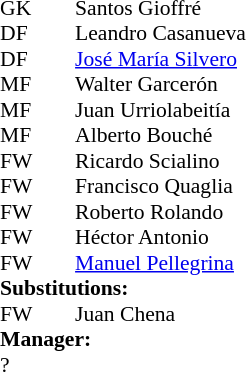<table cellspacing="0" cellpadding="0" style="font-size:90%; margin:0.2em auto;">
<tr>
<th width="25"></th>
<th width="25"></th>
</tr>
<tr>
<td>GK</td>
<td><strong> </strong></td>
<td> Santos Gioffré</td>
</tr>
<tr>
<td>DF</td>
<td><strong> </strong></td>
<td> Leandro Casanueva</td>
</tr>
<tr>
<td>DF</td>
<td><strong> </strong></td>
<td> <a href='#'>José María Silvero</a></td>
</tr>
<tr>
<td>MF</td>
<td><strong> </strong></td>
<td> Walter Garcerón</td>
</tr>
<tr>
<td>MF</td>
<td><strong> </strong></td>
<td> Juan Urriolabeitía</td>
</tr>
<tr>
<td>MF</td>
<td><strong> </strong></td>
<td> Alberto Bouché</td>
</tr>
<tr>
<td>FW</td>
<td><strong> </strong></td>
<td> Ricardo Scialino</td>
</tr>
<tr>
<td>FW</td>
<td><strong> </strong></td>
<td> Francisco Quaglia</td>
</tr>
<tr>
<td>FW</td>
<td><strong> </strong></td>
<td> Roberto Rolando</td>
</tr>
<tr>
<td>FW</td>
<td><strong> </strong></td>
<td> Héctor Antonio</td>
<td></td>
<td></td>
</tr>
<tr>
<td>FW</td>
<td><strong> </strong></td>
<td> <a href='#'>Manuel Pellegrina</a></td>
</tr>
<tr>
<td colspan=3><strong>Substitutions:</strong></td>
</tr>
<tr>
<td>FW</td>
<td><strong> </strong></td>
<td>Juan Chena</td>
<td></td>
<td></td>
</tr>
<tr>
<td colspan=3><strong>Manager:</strong></td>
</tr>
<tr>
<td colspan=4> ?</td>
</tr>
</table>
